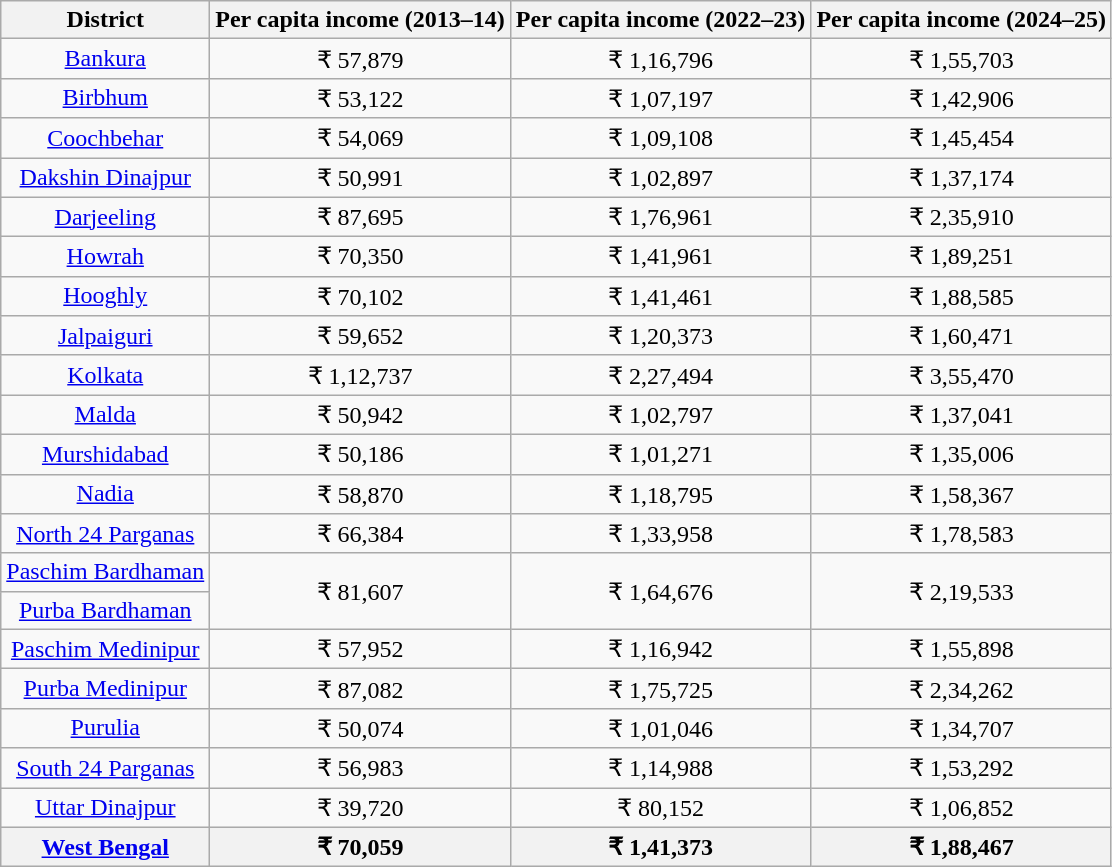<table class="wikitable sortable" style="text-align:center">
<tr>
<th>District</th>
<th>Per capita income (2013–14)</th>
<th>Per capita income (2022–23)</th>
<th>Per capita income (2024–25)</th>
</tr>
<tr>
<td><a href='#'>Bankura</a></td>
<td>₹ 57,879</td>
<td>₹ 1,16,796</td>
<td>₹ 1,55,703</td>
</tr>
<tr>
<td><a href='#'>Birbhum</a></td>
<td>₹ 53,122</td>
<td>₹ 1,07,197</td>
<td>₹ 1,42,906</td>
</tr>
<tr>
<td><a href='#'>Coochbehar</a></td>
<td>₹ 54,069</td>
<td>₹ 1,09,108</td>
<td>₹ 1,45,454</td>
</tr>
<tr>
<td><a href='#'>Dakshin Dinajpur</a></td>
<td>₹ 50,991</td>
<td>₹ 1,02,897</td>
<td>₹ 1,37,174</td>
</tr>
<tr>
<td><a href='#'>Darjeeling</a></td>
<td>₹ 87,695</td>
<td>₹ 1,76,961</td>
<td>₹ 2,35,910</td>
</tr>
<tr>
<td><a href='#'>Howrah</a></td>
<td>₹ 70,350</td>
<td>₹ 1,41,961</td>
<td>₹ 1,89,251</td>
</tr>
<tr>
<td><a href='#'>Hooghly</a></td>
<td>₹ 70,102</td>
<td>₹ 1,41,461</td>
<td>₹ 1,88,585</td>
</tr>
<tr>
<td><a href='#'>Jalpaiguri</a></td>
<td>₹ 59,652</td>
<td>₹ 1,20,373</td>
<td>₹ 1,60,471</td>
</tr>
<tr>
<td><a href='#'>Kolkata</a></td>
<td>₹ 1,12,737</td>
<td>₹ 2,27,494</td>
<td>₹ 3,55,470</td>
</tr>
<tr>
<td><a href='#'>Malda</a></td>
<td>₹ 50,942</td>
<td>₹ 1,02,797</td>
<td>₹ 1,37,041</td>
</tr>
<tr>
<td><a href='#'>Murshidabad</a></td>
<td>₹ 50,186</td>
<td>₹ 1,01,271</td>
<td>₹ 1,35,006</td>
</tr>
<tr>
<td><a href='#'>Nadia</a></td>
<td>₹ 58,870</td>
<td>₹ 1,18,795</td>
<td>₹ 1,58,367</td>
</tr>
<tr>
<td><a href='#'>North 24 Parganas</a></td>
<td>₹ 66,384</td>
<td>₹ 1,33,958</td>
<td>₹ 1,78,583</td>
</tr>
<tr>
<td><a href='#'>Paschim Bardhaman</a></td>
<td rowspan="2">₹ 81,607</td>
<td rowspan="2">₹ 1,64,676</td>
<td rowspan="2">₹ 2,19,533</td>
</tr>
<tr>
<td><a href='#'>Purba Bardhaman</a></td>
</tr>
<tr>
<td><a href='#'>Paschim Medinipur</a></td>
<td>₹ 57,952</td>
<td>₹ 1,16,942</td>
<td>₹ 1,55,898</td>
</tr>
<tr>
<td><a href='#'>Purba Medinipur</a></td>
<td>₹ 87,082</td>
<td>₹ 1,75,725</td>
<td>₹ 2,34,262</td>
</tr>
<tr>
<td><a href='#'>Purulia</a></td>
<td>₹ 50,074</td>
<td>₹ 1,01,046</td>
<td>₹ 1,34,707</td>
</tr>
<tr>
<td><a href='#'>South 24 Parganas</a></td>
<td>₹ 56,983</td>
<td>₹ 1,14,988</td>
<td>₹ 1,53,292</td>
</tr>
<tr>
<td><a href='#'>Uttar Dinajpur</a></td>
<td>₹ 39,720</td>
<td>₹ 80,152</td>
<td>₹ 1,06,852</td>
</tr>
<tr>
<th><a href='#'>West Bengal</a></th>
<th>₹ 70,059</th>
<th>₹ 1,41,373</th>
<th>₹ 1,88,467</th>
</tr>
</table>
